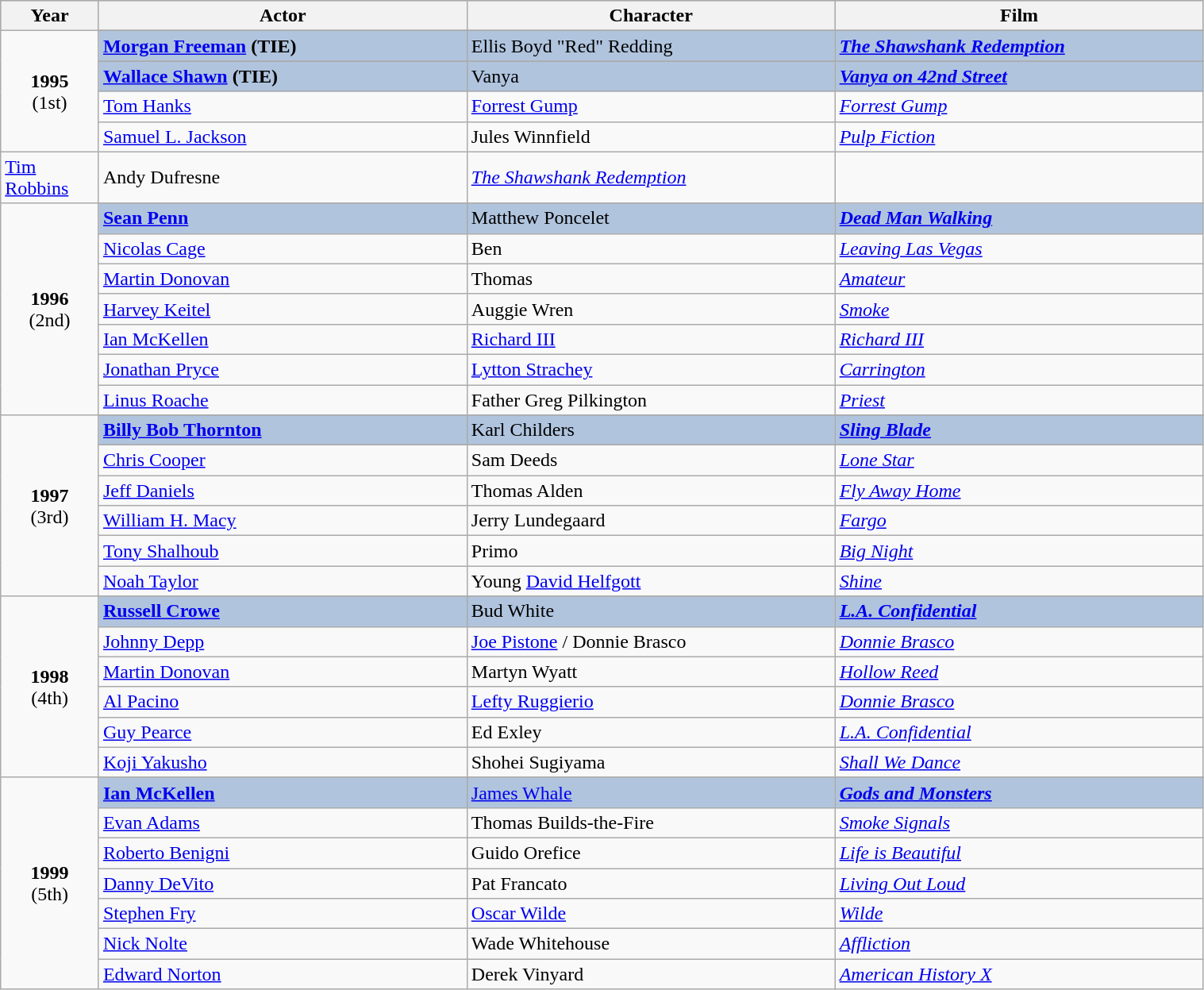<table class="wikitable" style="width:80%">
<tr style="background:#bebebe;">
<th style="width:8%;">Year</th>
<th style="width:30%;">Actor</th>
<th style="width:30%;">Character</th>
<th style="width:30%;">Film</th>
</tr>
<tr>
<td rowspan=6 style="text-align:center"><strong>1995</strong><br>(1st)</td>
</tr>
<tr style="background:#B0C4DE;">
<td><strong><a href='#'>Morgan Freeman</a></strong> <strong>(TIE)</strong></td>
<td>Ellis Boyd "Red" Redding</td>
<td><strong><em><a href='#'>The Shawshank Redemption</a></em></strong></td>
</tr>
<tr>
</tr>
<tr style="background:#B0C4DE;">
<td><strong><a href='#'>Wallace Shawn</a></strong> <strong>(TIE)</strong></td>
<td>Vanya</td>
<td><strong><em><a href='#'>Vanya on 42nd Street</a></em></strong></td>
</tr>
<tr>
<td><a href='#'>Tom Hanks</a></td>
<td><a href='#'>Forrest Gump</a></td>
<td><em><a href='#'>Forrest Gump</a></em></td>
</tr>
<tr>
<td><a href='#'>Samuel L. Jackson</a></td>
<td>Jules Winnfield</td>
<td><em><a href='#'>Pulp Fiction</a></em></td>
</tr>
<tr>
<td><a href='#'>Tim Robbins</a></td>
<td>Andy Dufresne</td>
<td><em><a href='#'>The Shawshank Redemption</a></em></td>
</tr>
<tr>
<td rowspan=8 style="text-align:center"><strong>1996</strong><br>(2nd)</td>
</tr>
<tr style="background:#B0C4DE;">
<td><strong><a href='#'>Sean Penn</a></strong></td>
<td>Matthew Poncelet</td>
<td><strong><a href='#'><em>Dead Man Walking</em></a></strong></td>
</tr>
<tr>
<td><a href='#'>Nicolas Cage</a></td>
<td>Ben</td>
<td><em><a href='#'>Leaving Las Vegas</a></em></td>
</tr>
<tr>
<td><a href='#'>Martin Donovan</a></td>
<td>Thomas</td>
<td><a href='#'><em>Amateur</em></a></td>
</tr>
<tr>
<td><a href='#'>Harvey Keitel</a></td>
<td>Auggie Wren</td>
<td><a href='#'><em>Smoke</em></a></td>
</tr>
<tr>
<td><a href='#'>Ian McKellen</a></td>
<td><a href='#'>Richard III</a></td>
<td><a href='#'><em>Richard III</em></a></td>
</tr>
<tr>
<td><a href='#'>Jonathan Pryce</a></td>
<td><a href='#'>Lytton Strachey</a></td>
<td><a href='#'><em>Carrington</em></a></td>
</tr>
<tr>
<td><a href='#'>Linus Roache</a></td>
<td>Father Greg Pilkington</td>
<td><a href='#'><em>Priest</em></a></td>
</tr>
<tr>
<td rowspan=7 style="text-align:center"><strong>1997</strong><br>(3rd)</td>
</tr>
<tr style="background:#B0C4DE;">
<td><strong><a href='#'>Billy Bob Thornton</a></strong></td>
<td>Karl Childers</td>
<td><strong><em><a href='#'>Sling Blade</a></em></strong></td>
</tr>
<tr>
<td><a href='#'>Chris Cooper</a></td>
<td>Sam Deeds</td>
<td><a href='#'><em>Lone Star</em></a></td>
</tr>
<tr>
<td><a href='#'>Jeff Daniels</a></td>
<td>Thomas Alden</td>
<td><em><a href='#'>Fly Away Home</a></em></td>
</tr>
<tr>
<td><a href='#'>William H. Macy</a></td>
<td>Jerry Lundegaard</td>
<td><a href='#'><em>Fargo</em></a></td>
</tr>
<tr>
<td><a href='#'>Tony Shalhoub</a></td>
<td>Primo</td>
<td><em><a href='#'>Big Night</a></em></td>
</tr>
<tr>
<td><a href='#'>Noah Taylor</a></td>
<td>Young <a href='#'>David Helfgott</a></td>
<td><a href='#'><em>Shine</em></a></td>
</tr>
<tr>
<td rowspan=7 style="text-align:center"><strong>1998</strong><br>(4th)</td>
</tr>
<tr style="background:#B0C4DE;">
<td><strong><a href='#'>Russell Crowe</a></strong></td>
<td>Bud White</td>
<td><strong><a href='#'><em>L.A. Confidential</em></a></strong></td>
</tr>
<tr>
<td><a href='#'>Johnny Depp</a></td>
<td><a href='#'>Joe Pistone</a> / Donnie Brasco</td>
<td><a href='#'><em>Donnie Brasco</em></a></td>
</tr>
<tr>
<td><a href='#'>Martin Donovan</a></td>
<td>Martyn Wyatt</td>
<td><em><a href='#'>Hollow Reed</a></em></td>
</tr>
<tr>
<td><a href='#'>Al Pacino</a></td>
<td><a href='#'>Lefty Ruggierio</a></td>
<td><a href='#'><em>Donnie Brasco</em></a></td>
</tr>
<tr>
<td><a href='#'>Guy Pearce</a></td>
<td>Ed Exley</td>
<td><a href='#'><em>L.A. Confidential</em></a></td>
</tr>
<tr>
<td><a href='#'>Koji Yakusho</a></td>
<td>Shohei Sugiyama</td>
<td><a href='#'><em>Shall We Dance</em></a></td>
</tr>
<tr>
<td rowspan=8 style="text-align:center"><strong>1999</strong><br>(5th)</td>
</tr>
<tr style="background:#B0C4DE;">
<td><strong><a href='#'>Ian McKellen</a></strong></td>
<td><a href='#'>James Whale</a></td>
<td><strong><a href='#'><em>Gods and Monsters</em></a></strong></td>
</tr>
<tr>
<td><a href='#'>Evan Adams</a></td>
<td>Thomas Builds-the-Fire</td>
<td><a href='#'><em>Smoke Signals</em></a></td>
</tr>
<tr>
<td><a href='#'>Roberto Benigni</a></td>
<td>Guido Orefice</td>
<td><a href='#'><em>Life is Beautiful</em></a></td>
</tr>
<tr>
<td><a href='#'>Danny DeVito</a></td>
<td>Pat Francato</td>
<td><em><a href='#'>Living Out Loud</a></em></td>
</tr>
<tr>
<td><a href='#'>Stephen Fry</a></td>
<td><a href='#'>Oscar Wilde</a></td>
<td><a href='#'><em>Wilde</em></a></td>
</tr>
<tr>
<td><a href='#'>Nick Nolte</a></td>
<td>Wade Whitehouse</td>
<td><a href='#'><em>Affliction</em></a></td>
</tr>
<tr>
<td><a href='#'>Edward Norton</a></td>
<td>Derek Vinyard</td>
<td><em><a href='#'>American History X</a></em></td>
</tr>
</table>
